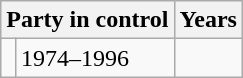<table class="wikitable">
<tr>
<th colspan="2">Party in control</th>
<th>Years</th>
</tr>
<tr>
<td></td>
<td>1974–1996</td>
</tr>
</table>
